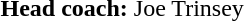<table>
<tr>
<td><strong>Head coach:</strong>  Joe Trinsey</td>
</tr>
<tr>
</tr>
</table>
